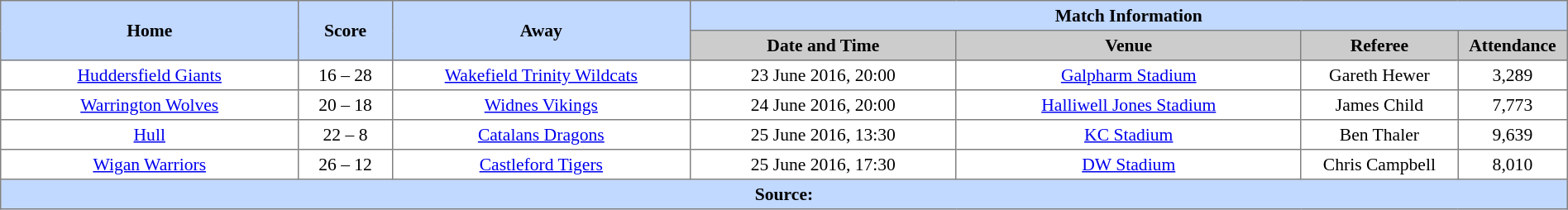<table border=1 style="border-collapse:collapse; font-size:90%; text-align:center;" cellpadding=3 cellspacing=0 width=100%>
<tr bgcolor=#C1D8FF>
<th rowspan=2 width=19%>Home</th>
<th rowspan=2 width=6%>Score</th>
<th rowspan=2 width=19%>Away</th>
<th colspan=6>Match Information</th>
</tr>
<tr bgcolor=#CCCCCC>
<th width=17%>Date and Time</th>
<th width=22%>Venue</th>
<th width=10%>Referee</th>
<th width=7%>Attendance</th>
</tr>
<tr>
<td> <a href='#'>Huddersfield Giants</a></td>
<td>16 – 28</td>
<td> <a href='#'>Wakefield Trinity Wildcats</a></td>
<td>23 June 2016, 20:00</td>
<td><a href='#'>Galpharm Stadium</a></td>
<td>Gareth Hewer</td>
<td>3,289</td>
</tr>
<tr>
<td> <a href='#'>Warrington Wolves</a></td>
<td>20 – 18</td>
<td> <a href='#'>Widnes Vikings</a></td>
<td>24 June 2016, 20:00</td>
<td><a href='#'>Halliwell Jones Stadium</a></td>
<td>James Child</td>
<td>7,773</td>
</tr>
<tr>
<td> <a href='#'>Hull</a></td>
<td>22 – 8</td>
<td> <a href='#'>Catalans Dragons</a></td>
<td>25 June 2016, 13:30</td>
<td><a href='#'>KC Stadium</a></td>
<td>Ben Thaler</td>
<td>9,639</td>
</tr>
<tr>
<td> <a href='#'>Wigan Warriors</a></td>
<td>26 – 12</td>
<td> <a href='#'>Castleford Tigers</a></td>
<td>25 June 2016, 17:30</td>
<td><a href='#'>DW Stadium</a></td>
<td>Chris Campbell</td>
<td>8,010</td>
</tr>
<tr style="background:#c1d8ff;">
<th colspan=12>Source:</th>
</tr>
</table>
